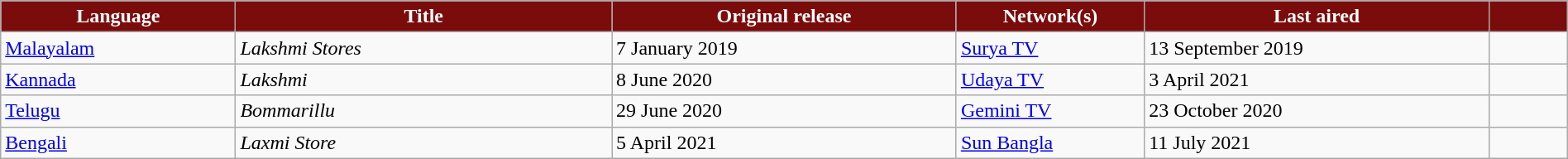<table class="wikitable sortable" style="width: 100%; margin-right: 0;">
<tr style="color:white">
<th style="background:#7b0c0c; width:15%;">Language</th>
<th style="background:#7b0c0c; width:24%;">Title</th>
<th style="background:#7b0c0c; width:22%;">Original release</th>
<th style="background:#7b0c0c; width:12%;">Network(s)</th>
<th style="background:#7b0c0c; width:22%;">Last aired</th>
<th style="background:#7b0c0c; width:12%;"></th>
</tr>
<tr>
<td><a href='#'>Malayalam</a></td>
<td><em>Lakshmi Stores</em></td>
<td>7 January 2019</td>
<td><a href='#'>Surya TV</a></td>
<td>13 September 2019</td>
<td></td>
</tr>
<tr>
<td><a href='#'>Kannada</a></td>
<td><em>Lakshmi</em></td>
<td>8 June 2020</td>
<td><a href='#'>Udaya TV</a></td>
<td>3 April 2021</td>
<td></td>
</tr>
<tr>
<td><a href='#'>Telugu</a></td>
<td><em>Bommarillu</em></td>
<td>29 June 2020</td>
<td><a href='#'>Gemini TV</a></td>
<td>23 October 2020</td>
<td></td>
</tr>
<tr>
<td><a href='#'>Bengali</a></td>
<td><em>Laxmi Store</em></td>
<td>5 April 2021</td>
<td><a href='#'>Sun Bangla</a></td>
<td>11 July 2021</td>
<td></td>
</tr>
</table>
